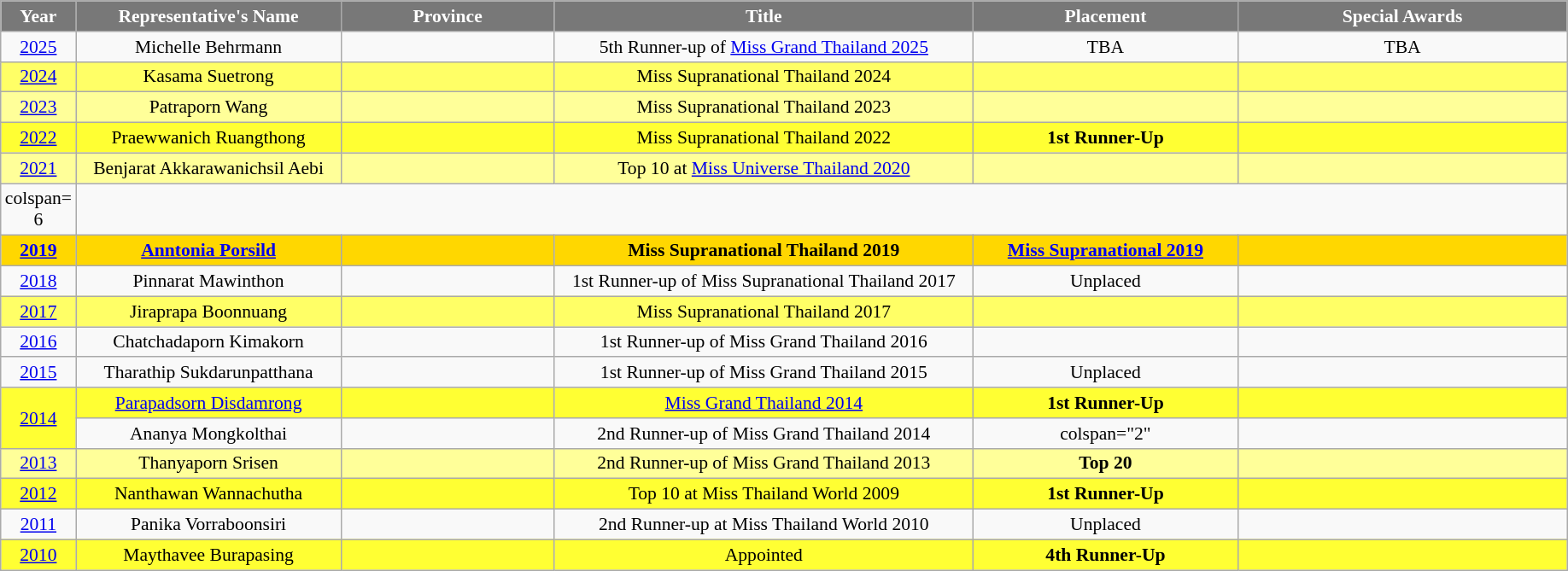<table class="wikitable sortable" style="font-size: 90%; text-align:center">
<tr>
<th width="30" style="background-color:#787878;color:#FFFFFF;">Year</th>
<th width="200" style="background-color:#787878;color:#FFFFFF;">Representative's Name</th>
<th width="160" style="background-color:#787878;color:#FFFFFF;">Province</th>
<th width="320" style="background-color:#787878;color:#FFFFFF;">Title</th>
<th width="200" style="background-color:#787878;color:#FFFFFF;">Placement</th>
<th width="250" style="background-color:#787878;color:#FFFFFF;">Special Awards</th>
</tr>
<tr>
<td><a href='#'>2025</a></td>
<td>Michelle Behrmann</td>
<td align="left"></td>
<td>5th Runner-up of <a href='#'>Miss Grand Thailand 2025</a></td>
<td>TBA</td>
<td>TBA</td>
</tr>
<tr style="background-color:#FFFF66; : bold">
<td><a href='#'>2024</a></td>
<td>Kasama Suetrong</td>
<td align="left"></td>
<td>Miss Supranational Thailand 2024</td>
<td style="background:;"></td>
<td style="background:;"></td>
</tr>
<tr style="background-color:#FFFF99; : bold">
<td><a href='#'>2023</a></td>
<td>Patraporn Wang</td>
<td align="left"></td>
<td>Miss Supranational Thailand 2023</td>
<td style="background:;"></td>
<td style="background:;"></td>
</tr>
<tr style="background-color:#FFFF33; : bold">
<td><a href='#'>2022</a></td>
<td>Praewwanich Ruangthong </td>
<td align=left></td>
<td>Miss Supranational Thailand 2022</td>
<td><strong>1st Runner-Up</strong></td>
<td style="background:;"></td>
</tr>
<tr style="background-color:#FFFF99; : bold">
<td><a href='#'>2021</a></td>
<td>Benjarat Akkarawanichsil Aebi</td>
<td align=left></td>
<td Miss Universe Thailand 2020>Top 10 at <a href='#'>Miss Universe Thailand 2020</a></td>
<td style="background:;"></td>
<td style="background:;"></td>
</tr>
<tr>
<td>colspan= 6 </td>
</tr>
<tr style="background-color:gold; : bold">
<td><strong><a href='#'>2019</a></strong></td>
<td><strong><a href='#'>Anntonia Porsild</a></strong></td>
<td align="left"><strong></strong></td>
<td><strong>Miss Supranational Thailand 2019</strong></td>
<td><strong><a href='#'>Miss Supranational 2019</a></strong></td>
<td style="background:;"></td>
</tr>
<tr>
<td><a href='#'>2018</a></td>
<td>Pinnarat Mawinthon</td>
<td align=left></td>
<td>1st Runner-up of Miss Supranational Thailand 2017</td>
<td>Unplaced</td>
<td></td>
</tr>
<tr style="background-color:#FFFF66; : bold">
<td><a href='#'>2017</a></td>
<td>Jiraprapa Boonnuang</td>
<td align=left></td>
<td>Miss Supranational Thailand 2017</td>
<td style="background:;"></td>
<td style="background:;"></td>
</tr>
<tr>
<td><a href='#'>2016</a></td>
<td>Chatchadaporn Kimakorn</td>
<td align=left></td>
<td>1st Runner-up of Miss Grand Thailand 2016</td>
<td style="background:;"></td>
<td style="background:;"></td>
</tr>
<tr>
<td><a href='#'>2015</a></td>
<td>Tharathip Sukdarunpatthana</td>
<td align=left></td>
<td>1st Runner-up of Miss Grand Thailand 2015</td>
<td>Unplaced</td>
<td></td>
</tr>
<tr style="background-color:#FFFF33; : bold">
<td rowspan="2"><a href='#'>2014</a></td>
<td><a href='#'>Parapadsorn Disdamrong</a></td>
<td align=left></td>
<td><a href='#'>Miss Grand Thailand 2014</a></td>
<td><strong>1st Runner-Up</strong></td>
<td style="background:;"></td>
</tr>
<tr>
<td>Ananya Mongkolthai</td>
<td align=left></td>
<td>2nd Runner-up of Miss Grand Thailand 2014</td>
<td>colspan="2" </td>
</tr>
<tr style="background-color:#FFFF99; : bold">
<td><a href='#'>2013</a></td>
<td>Thanyaporn Srisen </td>
<td align=left></td>
<td>2nd Runner-up of Miss Grand Thailand 2013</td>
<td align="center"><strong>Top 20</strong></td>
<td style="background:;"></td>
</tr>
<tr style="background-color:#FFFF33; : bold">
<td><a href='#'>2012</a></td>
<td>Nanthawan Wannachutha</td>
<td align=left></td>
<td>Top 10 at Miss Thailand World 2009</td>
<td><strong>1st Runner-Up</strong></td>
<td style="background:;"></td>
</tr>
<tr>
<td><a href='#'>2011</a></td>
<td>Panika Vorraboonsiri</td>
<td align=left></td>
<td>2nd Runner-up at Miss Thailand World 2010</td>
<td>Unplaced</td>
<td></td>
</tr>
<tr style="background-color:#FFFF33; : bold">
<td><a href='#'>2010</a></td>
<td>Maythavee Burapasing</td>
<td align=left></td>
<td>Appointed</td>
<td align="center"><strong>4th Runner-Up</strong></td>
<td style="background:;"></td>
</tr>
</table>
